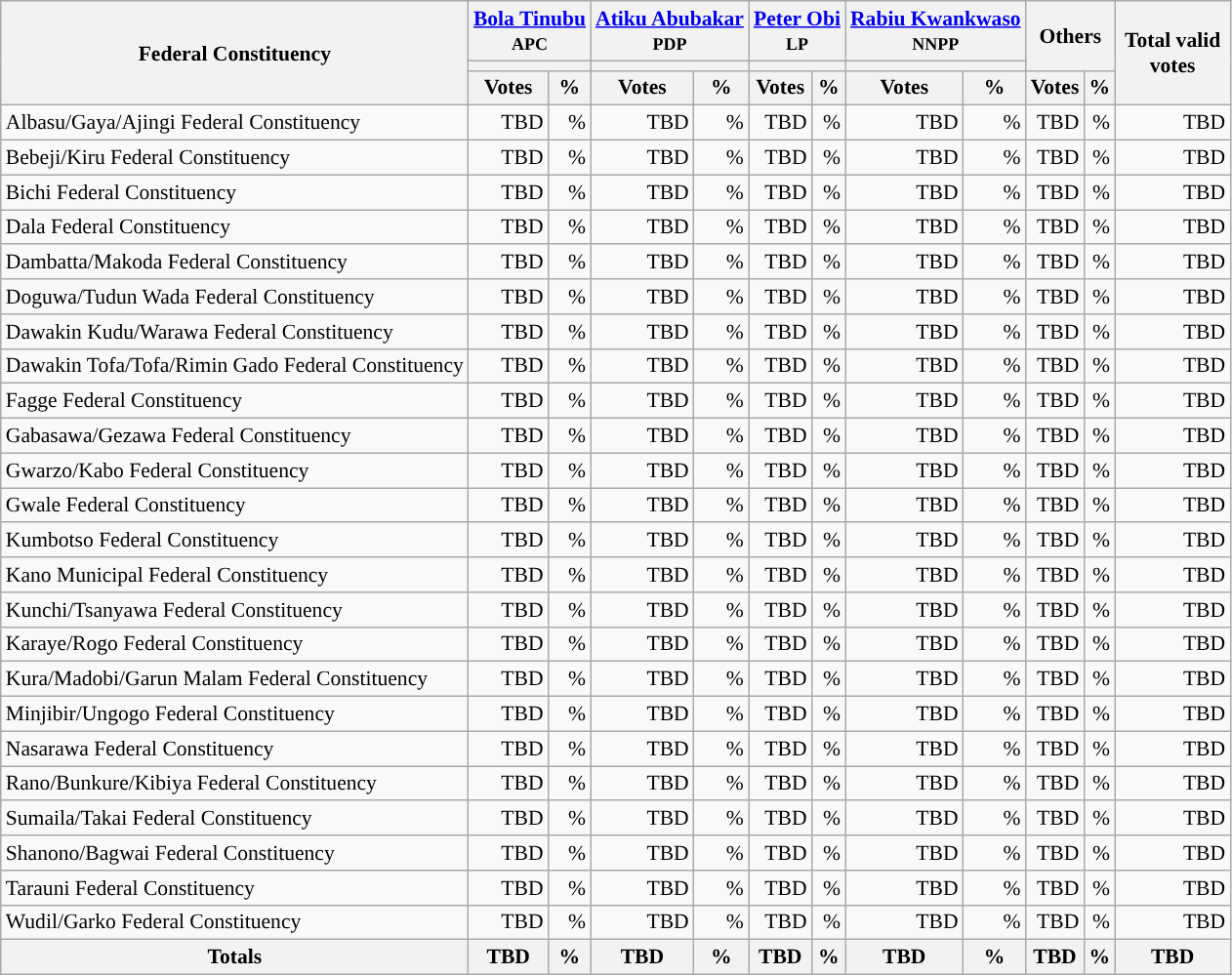<table class="wikitable sortable" style="text-align:right; font-size:90%">
<tr>
<th rowspan="3" style="max-width:7.5em;">Federal Constituency</th>
<th colspan="2"><a href='#'>Bola Tinubu</a><br><small>APC</small></th>
<th colspan="2"><a href='#'>Atiku Abubakar</a><br><small>PDP</small></th>
<th colspan="2"><a href='#'>Peter Obi</a><br><small>LP</small></th>
<th colspan="2"><a href='#'>Rabiu Kwankwaso</a><br><small>NNPP</small></th>
<th colspan="2" rowspan="2">Others</th>
<th rowspan="3" style="max-width:5em;">Total valid votes</th>
</tr>
<tr>
<th colspan=2 style="background-color:"></th>
<th colspan=2 style="background-color:"></th>
<th colspan=2 style="background-color:"></th>
<th colspan=2 style="background-color:"></th>
</tr>
<tr>
<th>Votes</th>
<th>%</th>
<th>Votes</th>
<th>%</th>
<th>Votes</th>
<th>%</th>
<th>Votes</th>
<th>%</th>
<th>Votes</th>
<th>%</th>
</tr>
<tr style="background-color:#">
<td style="text-align:left;">Albasu/Gaya/Ajingi Federal Constituency</td>
<td>TBD</td>
<td>%</td>
<td>TBD</td>
<td>%</td>
<td>TBD</td>
<td>%</td>
<td>TBD</td>
<td>%</td>
<td>TBD</td>
<td>%</td>
<td>TBD</td>
</tr>
<tr style="background-color:#">
<td style="text-align:left;">Bebeji/Kiru Federal Constituency</td>
<td>TBD</td>
<td>%</td>
<td>TBD</td>
<td>%</td>
<td>TBD</td>
<td>%</td>
<td>TBD</td>
<td>%</td>
<td>TBD</td>
<td>%</td>
<td>TBD</td>
</tr>
<tr style="background-color:#">
<td style="text-align:left;">Bichi Federal Constituency</td>
<td>TBD</td>
<td>%</td>
<td>TBD</td>
<td>%</td>
<td>TBD</td>
<td>%</td>
<td>TBD</td>
<td>%</td>
<td>TBD</td>
<td>%</td>
<td>TBD</td>
</tr>
<tr style="background-color:#">
<td style="text-align:left;">Dala Federal Constituency</td>
<td>TBD</td>
<td>%</td>
<td>TBD</td>
<td>%</td>
<td>TBD</td>
<td>%</td>
<td>TBD</td>
<td>%</td>
<td>TBD</td>
<td>%</td>
<td>TBD</td>
</tr>
<tr style="background-color:#">
<td style="text-align:left;">Dambatta/Makoda Federal Constituency</td>
<td>TBD</td>
<td>%</td>
<td>TBD</td>
<td>%</td>
<td>TBD</td>
<td>%</td>
<td>TBD</td>
<td>%</td>
<td>TBD</td>
<td>%</td>
<td>TBD</td>
</tr>
<tr style="background-color:#">
<td style="text-align:left;">Doguwa/Tudun Wada Federal Constituency</td>
<td>TBD</td>
<td>%</td>
<td>TBD</td>
<td>%</td>
<td>TBD</td>
<td>%</td>
<td>TBD</td>
<td>%</td>
<td>TBD</td>
<td>%</td>
<td>TBD</td>
</tr>
<tr style="background-color:#">
<td style="text-align:left;">Dawakin Kudu/Warawa Federal Constituency</td>
<td>TBD</td>
<td>%</td>
<td>TBD</td>
<td>%</td>
<td>TBD</td>
<td>%</td>
<td>TBD</td>
<td>%</td>
<td>TBD</td>
<td>%</td>
<td>TBD</td>
</tr>
<tr style="background-color:#">
<td style="text-align:left;">Dawakin Tofa/Tofa/Rimin Gado Federal Constituency</td>
<td>TBD</td>
<td>%</td>
<td>TBD</td>
<td>%</td>
<td>TBD</td>
<td>%</td>
<td>TBD</td>
<td>%</td>
<td>TBD</td>
<td>%</td>
<td>TBD</td>
</tr>
<tr style="background-color:#">
<td style="text-align:left;">Fagge Federal Constituency</td>
<td>TBD</td>
<td>%</td>
<td>TBD</td>
<td>%</td>
<td>TBD</td>
<td>%</td>
<td>TBD</td>
<td>%</td>
<td>TBD</td>
<td>%</td>
<td>TBD</td>
</tr>
<tr style="background-color:#">
<td style="text-align:left;">Gabasawa/Gezawa Federal Constituency</td>
<td>TBD</td>
<td>%</td>
<td>TBD</td>
<td>%</td>
<td>TBD</td>
<td>%</td>
<td>TBD</td>
<td>%</td>
<td>TBD</td>
<td>%</td>
<td>TBD</td>
</tr>
<tr style="background-color:#">
<td style="text-align:left;">Gwarzo/Kabo Federal Constituency</td>
<td>TBD</td>
<td>%</td>
<td>TBD</td>
<td>%</td>
<td>TBD</td>
<td>%</td>
<td>TBD</td>
<td>%</td>
<td>TBD</td>
<td>%</td>
<td>TBD</td>
</tr>
<tr style="background-color:#">
<td style="text-align:left;">Gwale Federal Constituency</td>
<td>TBD</td>
<td>%</td>
<td>TBD</td>
<td>%</td>
<td>TBD</td>
<td>%</td>
<td>TBD</td>
<td>%</td>
<td>TBD</td>
<td>%</td>
<td>TBD</td>
</tr>
<tr style="background-color:#">
<td style="text-align:left;">Kumbotso Federal Constituency</td>
<td>TBD</td>
<td>%</td>
<td>TBD</td>
<td>%</td>
<td>TBD</td>
<td>%</td>
<td>TBD</td>
<td>%</td>
<td>TBD</td>
<td>%</td>
<td>TBD</td>
</tr>
<tr style="background-color:#">
<td style="text-align:left;">Kano Municipal Federal Constituency</td>
<td>TBD</td>
<td>%</td>
<td>TBD</td>
<td>%</td>
<td>TBD</td>
<td>%</td>
<td>TBD</td>
<td>%</td>
<td>TBD</td>
<td>%</td>
<td>TBD</td>
</tr>
<tr style="background-color:#">
<td style="text-align:left;">Kunchi/Tsanyawa Federal Constituency</td>
<td>TBD</td>
<td>%</td>
<td>TBD</td>
<td>%</td>
<td>TBD</td>
<td>%</td>
<td>TBD</td>
<td>%</td>
<td>TBD</td>
<td>%</td>
<td>TBD</td>
</tr>
<tr style="background-color:#">
<td style="text-align:left;">Karaye/Rogo Federal Constituency</td>
<td>TBD</td>
<td>%</td>
<td>TBD</td>
<td>%</td>
<td>TBD</td>
<td>%</td>
<td>TBD</td>
<td>%</td>
<td>TBD</td>
<td>%</td>
<td>TBD</td>
</tr>
<tr style="background-color:#">
<td style="text-align:left;">Kura/Madobi/Garun Malam Federal Constituency</td>
<td>TBD</td>
<td>%</td>
<td>TBD</td>
<td>%</td>
<td>TBD</td>
<td>%</td>
<td>TBD</td>
<td>%</td>
<td>TBD</td>
<td>%</td>
<td>TBD</td>
</tr>
<tr style="background-color:#">
<td style="text-align:left;">Minjibir/Ungogo Federal Constituency</td>
<td>TBD</td>
<td>%</td>
<td>TBD</td>
<td>%</td>
<td>TBD</td>
<td>%</td>
<td>TBD</td>
<td>%</td>
<td>TBD</td>
<td>%</td>
<td>TBD</td>
</tr>
<tr style="background-color:#">
<td style="text-align:left;">Nasarawa Federal Constituency</td>
<td>TBD</td>
<td>%</td>
<td>TBD</td>
<td>%</td>
<td>TBD</td>
<td>%</td>
<td>TBD</td>
<td>%</td>
<td>TBD</td>
<td>%</td>
<td>TBD</td>
</tr>
<tr style="background-color:#">
<td style="text-align:left;">Rano/Bunkure/Kibiya Federal Constituency</td>
<td>TBD</td>
<td>%</td>
<td>TBD</td>
<td>%</td>
<td>TBD</td>
<td>%</td>
<td>TBD</td>
<td>%</td>
<td>TBD</td>
<td>%</td>
<td>TBD</td>
</tr>
<tr style="background-color:#">
<td style="text-align:left;">Sumaila/Takai Federal Constituency</td>
<td>TBD</td>
<td>%</td>
<td>TBD</td>
<td>%</td>
<td>TBD</td>
<td>%</td>
<td>TBD</td>
<td>%</td>
<td>TBD</td>
<td>%</td>
<td>TBD</td>
</tr>
<tr style="background-color:#">
<td style="text-align:left;">Shanono/Bagwai Federal Constituency</td>
<td>TBD</td>
<td>%</td>
<td>TBD</td>
<td>%</td>
<td>TBD</td>
<td>%</td>
<td>TBD</td>
<td>%</td>
<td>TBD</td>
<td>%</td>
<td>TBD</td>
</tr>
<tr style="background-color:#">
<td style="text-align:left;">Tarauni Federal Constituency</td>
<td>TBD</td>
<td>%</td>
<td>TBD</td>
<td>%</td>
<td>TBD</td>
<td>%</td>
<td>TBD</td>
<td>%</td>
<td>TBD</td>
<td>%</td>
<td>TBD</td>
</tr>
<tr style="background-color:#">
<td style="text-align:left;">Wudil/Garko Federal Constituency</td>
<td>TBD</td>
<td>%</td>
<td>TBD</td>
<td>%</td>
<td>TBD</td>
<td>%</td>
<td>TBD</td>
<td>%</td>
<td>TBD</td>
<td>%</td>
<td>TBD</td>
</tr>
<tr>
<th>Totals</th>
<th>TBD</th>
<th>%</th>
<th>TBD</th>
<th>%</th>
<th>TBD</th>
<th>%</th>
<th>TBD</th>
<th>%</th>
<th>TBD</th>
<th>%</th>
<th>TBD</th>
</tr>
</table>
